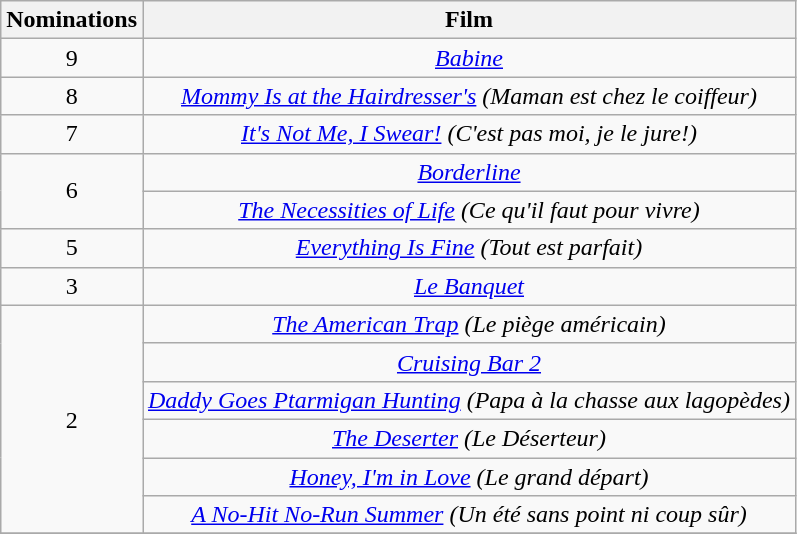<table class="wikitable" style="text-align:center;">
<tr>
<th scope="col" width="17">Nominations</th>
<th scope="col" align="center">Film</th>
</tr>
<tr>
<td rowspan="1" style="text-align:center;">9</td>
<td><em><a href='#'>Babine</a></em></td>
</tr>
<tr>
<td rowspan="1" style="text-align:center;">8</td>
<td><em><a href='#'>Mommy Is at the Hairdresser's</a> (Maman est chez le coiffeur)</em></td>
</tr>
<tr>
<td rowspan="1" style="text-align:center;">7</td>
<td><em><a href='#'>It's Not Me, I Swear!</a> (C'est pas moi, je le jure!)</em></td>
</tr>
<tr>
<td rowspan="2" style="text-align:center;">6</td>
<td><em><a href='#'>Borderline</a></em></td>
</tr>
<tr>
<td><em><a href='#'>The Necessities of Life</a> (Ce qu'il faut pour vivre)</em></td>
</tr>
<tr>
<td rowspan="1" style="text-align:center;">5</td>
<td><em><a href='#'>Everything Is Fine</a> (Tout est parfait)</em></td>
</tr>
<tr>
<td rowspan="1" style="text-align:center;">3</td>
<td><em><a href='#'>Le Banquet</a></em></td>
</tr>
<tr>
<td rowspan="6" style="text-align:center;">2</td>
<td><em><a href='#'>The American Trap</a> (Le piège américain)</em></td>
</tr>
<tr>
<td><em><a href='#'>Cruising Bar 2</a></em></td>
</tr>
<tr>
<td><em><a href='#'>Daddy Goes Ptarmigan Hunting</a> (Papa à la chasse aux lagopèdes)</em></td>
</tr>
<tr>
<td><em><a href='#'>The Deserter</a> (Le Déserteur)</em></td>
</tr>
<tr>
<td><em><a href='#'>Honey, I'm in Love</a> (Le grand départ)</em></td>
</tr>
<tr>
<td><em><a href='#'>A No-Hit No-Run Summer</a> (Un été sans point ni coup sûr)</em></td>
</tr>
<tr>
</tr>
</table>
